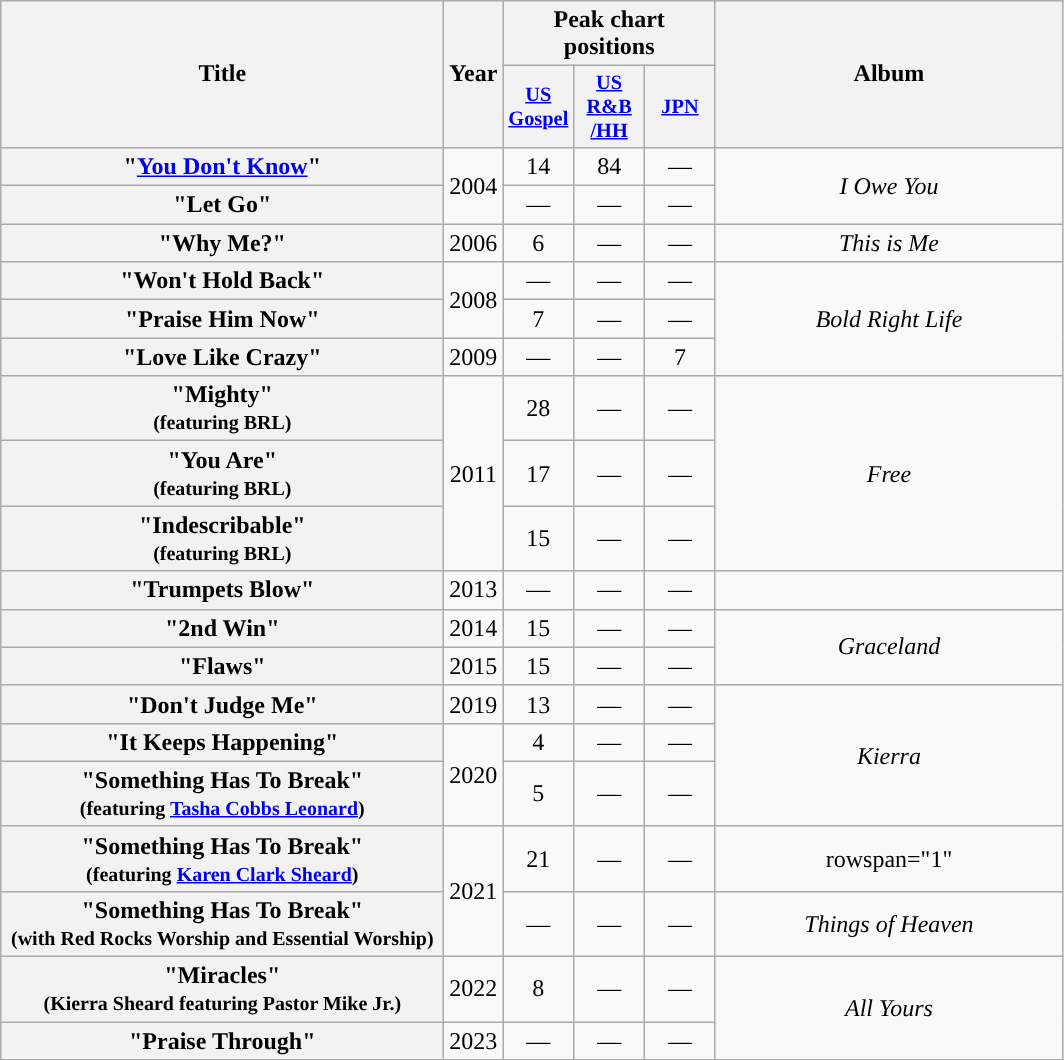<table class="wikitable plainrowheaders" style="text-align:center;" border="1">
<tr>
<th scope="col" rowspan="2" style="width:18em;">Title</th>
<th scope="col" rowspan="2" style="width:2em;">Year</th>
<th scope="col" colspan="3">Peak chart positions</th>
<th scope="col" rowspan="2" style="width:14em;">Album</th>
</tr>
<tr>
<th scope="col" style="width:3em;font-size:85%;"><a href='#'>US<br>Gospel</a><br></th>
<th scope="col" style="width:3em;font-size:85%;"><a href='#'>US<br>R&B<br>/HH</a><br></th>
<th scope="col" style="width:3em;font-size:85%;"><a href='#'>JPN</a><br></th>
</tr>
<tr>
<th scope="row">"<a href='#'>You Don't Know</a>"</th>
<td rowspan="2">2004</td>
<td>14</td>
<td>84</td>
<td>—</td>
<td rowspan="2"><em>I Owe You</em></td>
</tr>
<tr>
<th scope="row">"Let Go"</th>
<td>—</td>
<td>—</td>
<td>—</td>
</tr>
<tr>
<th scope="row">"Why Me?"</th>
<td rowspan="1">2006</td>
<td>6</td>
<td>—</td>
<td>—</td>
<td><em>This is Me</em></td>
</tr>
<tr>
<th scope="row">"Won't Hold Back"</th>
<td rowspan="2">2008</td>
<td>—</td>
<td>—</td>
<td>—</td>
<td rowspan="3"><em>Bold Right Life</em></td>
</tr>
<tr>
<th scope="row">"Praise Him Now"</th>
<td>7</td>
<td>—</td>
<td>—</td>
</tr>
<tr>
<th scope="row">"Love Like Crazy"</th>
<td rowspan="1">2009</td>
<td>—</td>
<td>—</td>
<td>7</td>
</tr>
<tr>
<th scope="row">"Mighty"<br><small>(featuring BRL)</small></th>
<td rowspan="3">2011</td>
<td>28</td>
<td>—</td>
<td>—</td>
<td rowspan="3"><em>Free</em></td>
</tr>
<tr>
<th scope="row">"You Are"<br><small>(featuring BRL)</small></th>
<td>17</td>
<td>—</td>
<td>—</td>
</tr>
<tr>
<th scope="row">"Indescribable"<br><small>(featuring BRL)</small></th>
<td>15</td>
<td>—</td>
<td>—</td>
</tr>
<tr>
<th scope="row">"Trumpets Blow"</th>
<td rowspan="1">2013</td>
<td>—</td>
<td>—</td>
<td>—</td>
<td></td>
</tr>
<tr>
<th scope="row">"2nd Win"</th>
<td rowspan="1">2014</td>
<td>15</td>
<td>—</td>
<td>—</td>
<td rowspan="2"><em>Graceland</em></td>
</tr>
<tr>
<th scope="row">"Flaws"</th>
<td rowspan="1">2015</td>
<td>15</td>
<td>—</td>
<td>—</td>
</tr>
<tr>
<th scope="row">"Don't Judge Me"</th>
<td rowspan="1">2019</td>
<td>13</td>
<td>—</td>
<td>—</td>
<td rowspan="3"><em>Kierra</em></td>
</tr>
<tr>
<th scope="row">"It Keeps Happening"</th>
<td rowspan="2">2020</td>
<td>4</td>
<td>—</td>
<td>—</td>
</tr>
<tr>
<th scope="row">"Something Has To Break"<br><small>(featuring <a href='#'>Tasha Cobbs Leonard</a>)</small></th>
<td>5</td>
<td>—</td>
<td>—</td>
</tr>
<tr>
<th scope="row">"Something Has To Break"<br><small>(featuring <a href='#'>Karen Clark Sheard</a>)</small></th>
<td rowspan="2">2021</td>
<td>21</td>
<td>—</td>
<td>—</td>
<td>rowspan="1" </td>
</tr>
<tr>
<th scope="row">"Something Has To Break"<br><small>(with Red Rocks Worship and Essential Worship)</small></th>
<td>—</td>
<td>—</td>
<td>—</td>
<td><em>Things of Heaven</em></td>
</tr>
<tr>
<th scope="row">"Miracles"<br><small>(Kierra Sheard featuring Pastor Mike Jr.)</small></th>
<td rowspan="1">2022</td>
<td>8</td>
<td>—</td>
<td>—</td>
<td rowspan="2"><em>All Yours</em></td>
</tr>
<tr>
<th scope="row">"Praise Through"</th>
<td>2023</td>
<td>—</td>
<td>—</td>
<td>—</td>
</tr>
</table>
